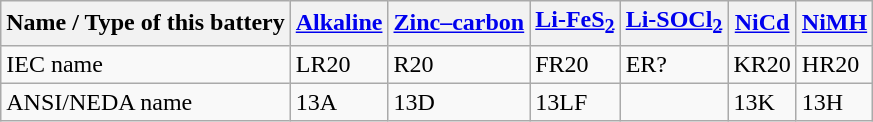<table class="wikitable">
<tr>
<th colspan=2>Name / Type of this battery</th>
<th><a href='#'>Alkaline</a></th>
<th><a href='#'>Zinc–carbon</a></th>
<th><a href='#'>Li-FeS<sub>2</sub></a></th>
<th><a href='#'>Li-SOCl<sub>2</sub></a></th>
<th><a href='#'>NiCd</a></th>
<th><a href='#'>NiMH</a></th>
</tr>
<tr>
<td colspan=2>IEC name</td>
<td>LR20</td>
<td>R20</td>
<td>FR20</td>
<td>ER? </td>
<td>KR20</td>
<td>HR20</td>
</tr>
<tr>
<td colspan=2>ANSI/NEDA name</td>
<td>13A</td>
<td>13D</td>
<td>13LF</td>
<td> </td>
<td>13K </td>
<td>13H </td>
</tr>
</table>
